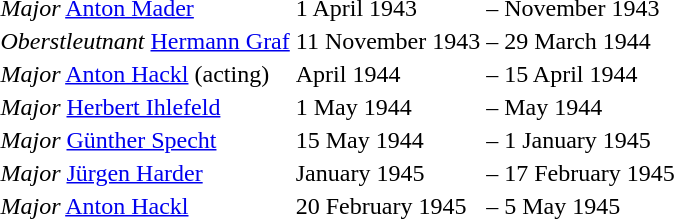<table>
<tr>
<td><em>Major</em> <a href='#'>Anton Mader</a></td>
<td>1 April 1943</td>
<td>–</td>
<td>November 1943</td>
</tr>
<tr>
<td><em>Oberstleutnant</em> <a href='#'>Hermann Graf</a></td>
<td>11 November 1943</td>
<td>–</td>
<td>29 March 1944</td>
</tr>
<tr>
<td><em>Major</em> <a href='#'>Anton Hackl</a> (acting)</td>
<td>April 1944</td>
<td>–</td>
<td>15 April 1944</td>
</tr>
<tr>
<td><em>Major</em> <a href='#'>Herbert Ihlefeld</a></td>
<td>1 May 1944</td>
<td>–</td>
<td>May 1944</td>
</tr>
<tr>
<td><em>Major</em> <a href='#'>Günther Specht</a></td>
<td>15 May 1944</td>
<td>–</td>
<td>1 January 1945</td>
</tr>
<tr>
<td><em>Major</em> <a href='#'>Jürgen Harder</a></td>
<td>January 1945</td>
<td>–</td>
<td>17 February 1945</td>
</tr>
<tr>
<td><em>Major</em> <a href='#'>Anton Hackl</a></td>
<td>20 February 1945</td>
<td>–</td>
<td>5 May 1945</td>
</tr>
</table>
